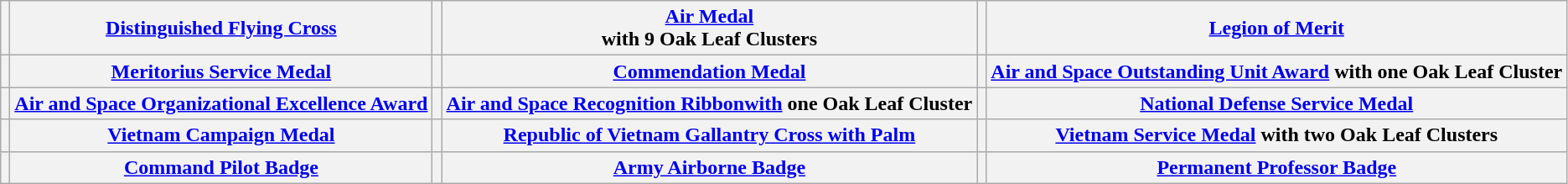<table class="wikitable">
<tr>
<th></th>
<th><a href='#'>Distinguished Flying Cross</a></th>
<th></th>
<th><a href='#'>Air Medal</a> <br> with 9 Oak Leaf Clusters</th>
<th></th>
<th><a href='#'>Legion of Merit</a></th>
</tr>
<tr>
<th></th>
<th><a href='#'>Meritorius Service Medal</a></th>
<th></th>
<th><a href='#'>Commendation Medal</a></th>
<th></th>
<th><a href='#'>Air and Space Outstanding Unit Award</a> with one Oak Leaf Cluster</th>
</tr>
<tr>
<th></th>
<th><a href='#'>Air and Space Organizational Excellence Award</a></th>
<th></th>
<th><a href='#'>Air and Space Recognition Ribbonwith</a> one Oak Leaf Cluster</th>
<th></th>
<th><a href='#'>National Defense Service Medal</a></th>
</tr>
<tr>
<th></th>
<th><a href='#'>Vietnam Campaign Medal</a></th>
<th></th>
<th><a href='#'>Republic of Vietnam Gallantry Cross with Palm</a></th>
<th></th>
<th><a href='#'>Vietnam Service Medal</a> with two Oak Leaf Clusters</th>
</tr>
<tr>
<th></th>
<th><a href='#'>Command Pilot Badge</a></th>
<th></th>
<th><a href='#'>Army Airborne Badge</a></th>
<th></th>
<th><a href='#'>Permanent Professor Badge</a></th>
</tr>
</table>
